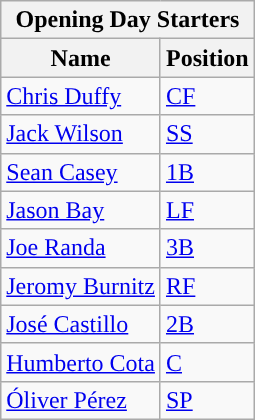<table class="wikitable" style="text-align:left">
<tr>
<th colspan="2"><strong>Opening Day Starters</strong></th>
</tr>
<tr>
<th><strong>Name</strong></th>
<th><strong>Position</strong></th>
</tr>
<tr>
<td><a href='#'>Chris Duffy</a></td>
<td><a href='#'>CF</a></td>
</tr>
<tr>
<td><a href='#'>Jack Wilson</a></td>
<td><a href='#'>SS</a></td>
</tr>
<tr>
<td><a href='#'>Sean Casey</a></td>
<td><a href='#'>1B</a></td>
</tr>
<tr>
<td><a href='#'>Jason Bay</a></td>
<td><a href='#'>LF</a></td>
</tr>
<tr>
<td><a href='#'>Joe Randa</a></td>
<td><a href='#'>3B</a></td>
</tr>
<tr>
<td><a href='#'>Jeromy Burnitz</a></td>
<td><a href='#'>RF</a></td>
</tr>
<tr>
<td><a href='#'>José Castillo</a></td>
<td><a href='#'>2B</a></td>
</tr>
<tr>
<td><a href='#'>Humberto Cota</a></td>
<td><a href='#'>C</a></td>
</tr>
<tr>
<td><a href='#'>Óliver Pérez</a></td>
<td><a href='#'>SP</a></td>
</tr>
</table>
